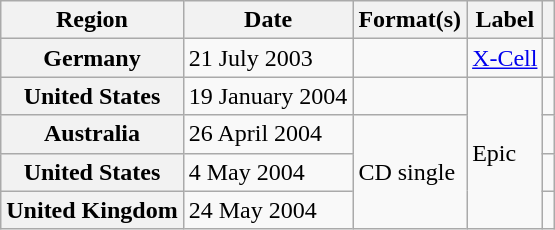<table class="wikitable plainrowheaders">
<tr>
<th scope="col">Region</th>
<th scope="col">Date</th>
<th scope="col">Format(s)</th>
<th scope="col">Label</th>
<th scope="col"></th>
</tr>
<tr>
<th scope="row">Germany</th>
<td>21 July 2003</td>
<td></td>
<td><a href='#'>X-Cell</a></td>
<td></td>
</tr>
<tr>
<th scope="row">United States</th>
<td>19 January 2004</td>
<td></td>
<td rowspan="4">Epic</td>
<td></td>
</tr>
<tr>
<th scope="row">Australia</th>
<td>26 April 2004</td>
<td rowspan="3">CD single</td>
<td></td>
</tr>
<tr>
<th scope="row">United States</th>
<td>4 May 2004</td>
<td></td>
</tr>
<tr>
<th scope="row">United Kingdom</th>
<td>24 May 2004</td>
<td></td>
</tr>
</table>
